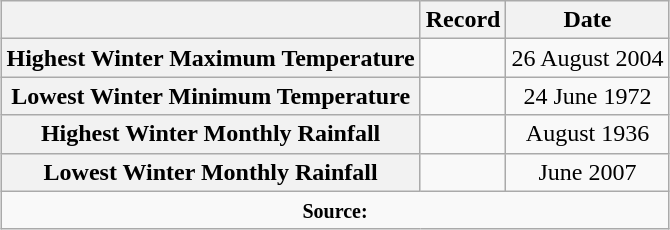<table class="wikitable" style="margin: 0 auto 0 auto; text-align:center">
<tr>
<th></th>
<th>Record</th>
<th>Date</th>
</tr>
<tr>
<th>Highest Winter Maximum Temperature</th>
<td></td>
<td>26 August 2004</td>
</tr>
<tr>
<th>Lowest Winter Minimum Temperature</th>
<td></td>
<td>24 June 1972</td>
</tr>
<tr>
<th>Highest Winter Monthly Rainfall</th>
<td></td>
<td>August 1936</td>
</tr>
<tr>
<th>Lowest Winter Monthly Rainfall</th>
<td></td>
<td>June 2007</td>
</tr>
<tr>
<td colspan="15" style="text-align: center;"><small><strong>Source:</strong></small></td>
</tr>
</table>
